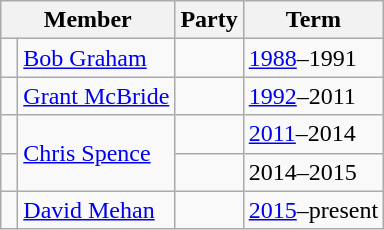<table class="wikitable">
<tr>
<th colspan=2>Member</th>
<th>Party</th>
<th>Term</th>
</tr>
<tr>
<td> </td>
<td><a href='#'>Bob Graham</a></td>
<td></td>
<td><a href='#'>1988</a>–1991</td>
</tr>
<tr>
<td> </td>
<td><a href='#'>Grant McBride</a></td>
<td></td>
<td><a href='#'>1992</a>–2011</td>
</tr>
<tr>
<td> </td>
<td rowspan=2><a href='#'>Chris Spence</a></td>
<td></td>
<td><a href='#'>2011</a>–2014</td>
</tr>
<tr>
<td> </td>
<td></td>
<td>2014–2015</td>
</tr>
<tr>
<td> </td>
<td><a href='#'>David Mehan</a></td>
<td></td>
<td><a href='#'>2015</a>–present</td>
</tr>
</table>
